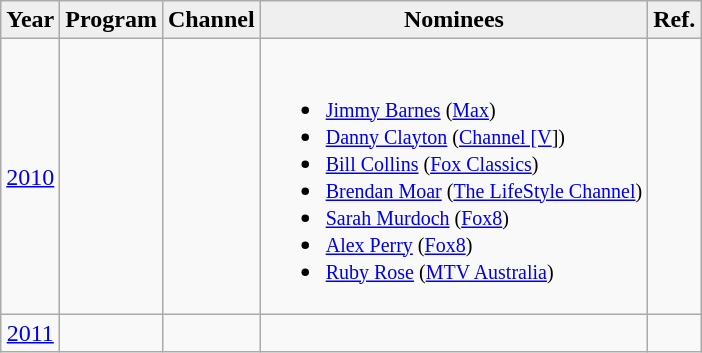<table class="wikitable sortable">
<tr>
<th style="background:#efefef;">Year</th>
<th style="background:#efefef;">Program</th>
<th style="background:#efefef;">Channel</th>
<th style="background:#efefef;" class="unsortable">Nominees</th>
<th style="background:#efefef;" class="unsortable">Ref.</th>
</tr>
<tr>
<td style="text-align:center;"><a href='#'>2010</a></td>
<td></td>
<td></td>
<td><br><ul><li><small><a href='#'>Jimmy Barnes</a> (<a href='#'>Max</a>)</small></li><li><small><a href='#'>Danny Clayton</a> (<a href='#'>Channel [V</a>])</small></li><li><small><a href='#'>Bill Collins</a> (<a href='#'>Fox Classics</a>)</small></li><li><small><a href='#'>Brendan Moar</a> (<a href='#'>The LifeStyle Channel</a>)</small></li><li><small><a href='#'>Sarah Murdoch</a> (<a href='#'>Fox8</a>)</small></li><li><small><a href='#'>Alex Perry</a> (<a href='#'>Fox8</a>)</small></li><li><small><a href='#'>Ruby Rose</a> (<a href='#'>MTV Australia</a>)</small></li></ul></td>
<td style="text-align:center;"></td>
</tr>
<tr>
<td style="text-align:center;"><a href='#'>2011</a></td>
<td></td>
<td></td>
<td></td>
<td style="text-align:center;"></td>
</tr>
</table>
